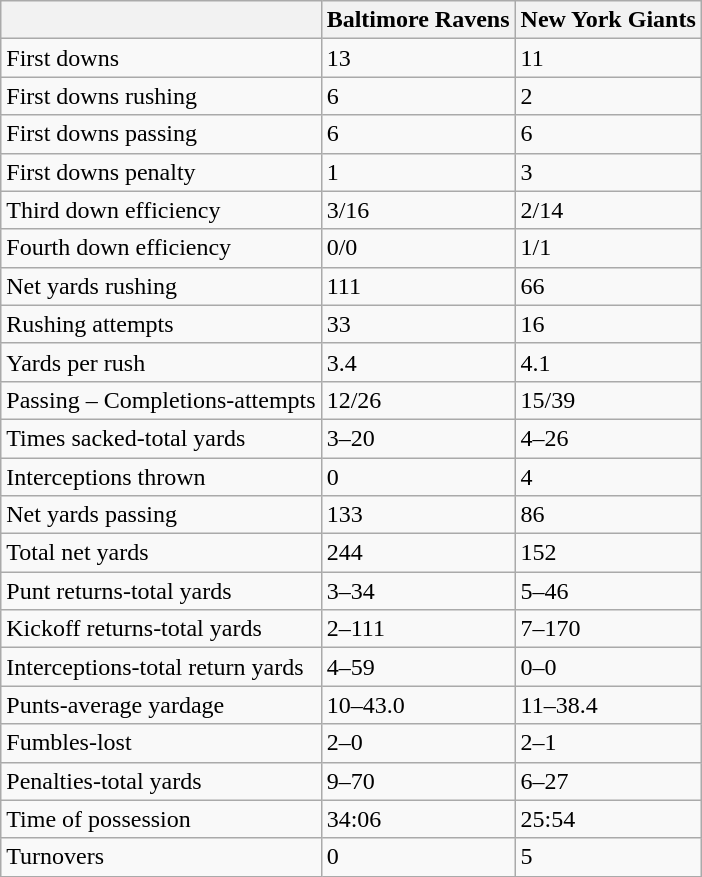<table class="wikitable">
<tr>
<th></th>
<th><strong>Baltimore Ravens</strong></th>
<th><strong>New York Giants</strong></th>
</tr>
<tr>
<td>First downs</td>
<td>13</td>
<td>11</td>
</tr>
<tr>
<td>First downs rushing</td>
<td>6</td>
<td>2</td>
</tr>
<tr>
<td>First downs passing</td>
<td>6</td>
<td>6</td>
</tr>
<tr>
<td>First downs penalty</td>
<td>1</td>
<td>3</td>
</tr>
<tr>
<td>Third down efficiency</td>
<td>3/16</td>
<td>2/14</td>
</tr>
<tr>
<td>Fourth down efficiency</td>
<td>0/0</td>
<td>1/1</td>
</tr>
<tr>
<td>Net yards rushing</td>
<td>111</td>
<td>66</td>
</tr>
<tr>
<td>Rushing attempts</td>
<td>33</td>
<td>16</td>
</tr>
<tr>
<td>Yards per rush</td>
<td>3.4</td>
<td>4.1</td>
</tr>
<tr>
<td>Passing – Completions-attempts</td>
<td>12/26</td>
<td>15/39</td>
</tr>
<tr>
<td>Times sacked-total yards</td>
<td>3–20</td>
<td>4–26</td>
</tr>
<tr>
<td>Interceptions thrown</td>
<td>0</td>
<td>4</td>
</tr>
<tr>
<td>Net yards passing</td>
<td>133</td>
<td>86</td>
</tr>
<tr>
<td>Total net yards</td>
<td>244</td>
<td>152</td>
</tr>
<tr>
<td>Punt returns-total yards</td>
<td>3–34</td>
<td>5–46</td>
</tr>
<tr>
<td>Kickoff returns-total yards</td>
<td>2–111</td>
<td>7–170</td>
</tr>
<tr>
<td>Interceptions-total return yards</td>
<td>4–59</td>
<td>0–0</td>
</tr>
<tr>
<td>Punts-average yardage</td>
<td>10–43.0</td>
<td>11–38.4</td>
</tr>
<tr>
<td>Fumbles-lost</td>
<td>2–0</td>
<td>2–1</td>
</tr>
<tr>
<td>Penalties-total yards</td>
<td>9–70</td>
<td>6–27</td>
</tr>
<tr>
<td>Time of possession</td>
<td>34:06</td>
<td>25:54</td>
</tr>
<tr>
<td>Turnovers</td>
<td>0</td>
<td>5</td>
</tr>
</table>
